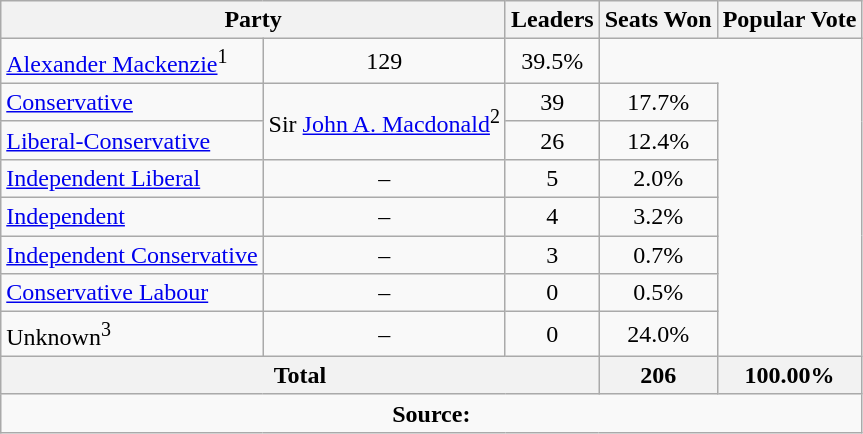<table class="wikitable">
<tr>
<th colspan="2">Party</th>
<th>Leaders</th>
<th>Seats Won</th>
<th>Popular Vote</th>
</tr>
<tr>
<td><a href='#'>Alexander Mackenzie</a><sup>1</sup></td>
<td align=center>129</td>
<td align=center>39.5%</td>
</tr>
<tr>
<td><a href='#'>Conservative</a></td>
<td rowspan=2>Sir <a href='#'>John A. Macdonald</a><sup>2</sup></td>
<td align=center>39</td>
<td align=center>17.7%</td>
</tr>
<tr>
<td><a href='#'>Liberal-Conservative</a></td>
<td align=center>26</td>
<td align=center>12.4%</td>
</tr>
<tr>
<td><a href='#'>Independent Liberal</a></td>
<td align=center>–</td>
<td align=center>5</td>
<td align=center>2.0%</td>
</tr>
<tr>
<td><a href='#'>Independent</a></td>
<td align=center>–</td>
<td align=center>4</td>
<td align=center>3.2%</td>
</tr>
<tr>
<td><a href='#'>Independent Conservative</a></td>
<td align=center>–</td>
<td align=center>3</td>
<td align=center>0.7%</td>
</tr>
<tr>
<td><a href='#'>Conservative Labour</a></td>
<td align=center>–</td>
<td align=center>0</td>
<td align=center>0.5%</td>
</tr>
<tr>
<td>Unknown<sup>3</sup></td>
<td align=center>–</td>
<td align=center>0</td>
<td align=center>24.0%</td>
</tr>
<tr>
<th colspan=3 align=left>Total</th>
<th align=right>206</th>
<th align=right>100.00%</th>
</tr>
<tr>
<td align="center" colspan=5><strong>Source:</strong>  </td>
</tr>
</table>
